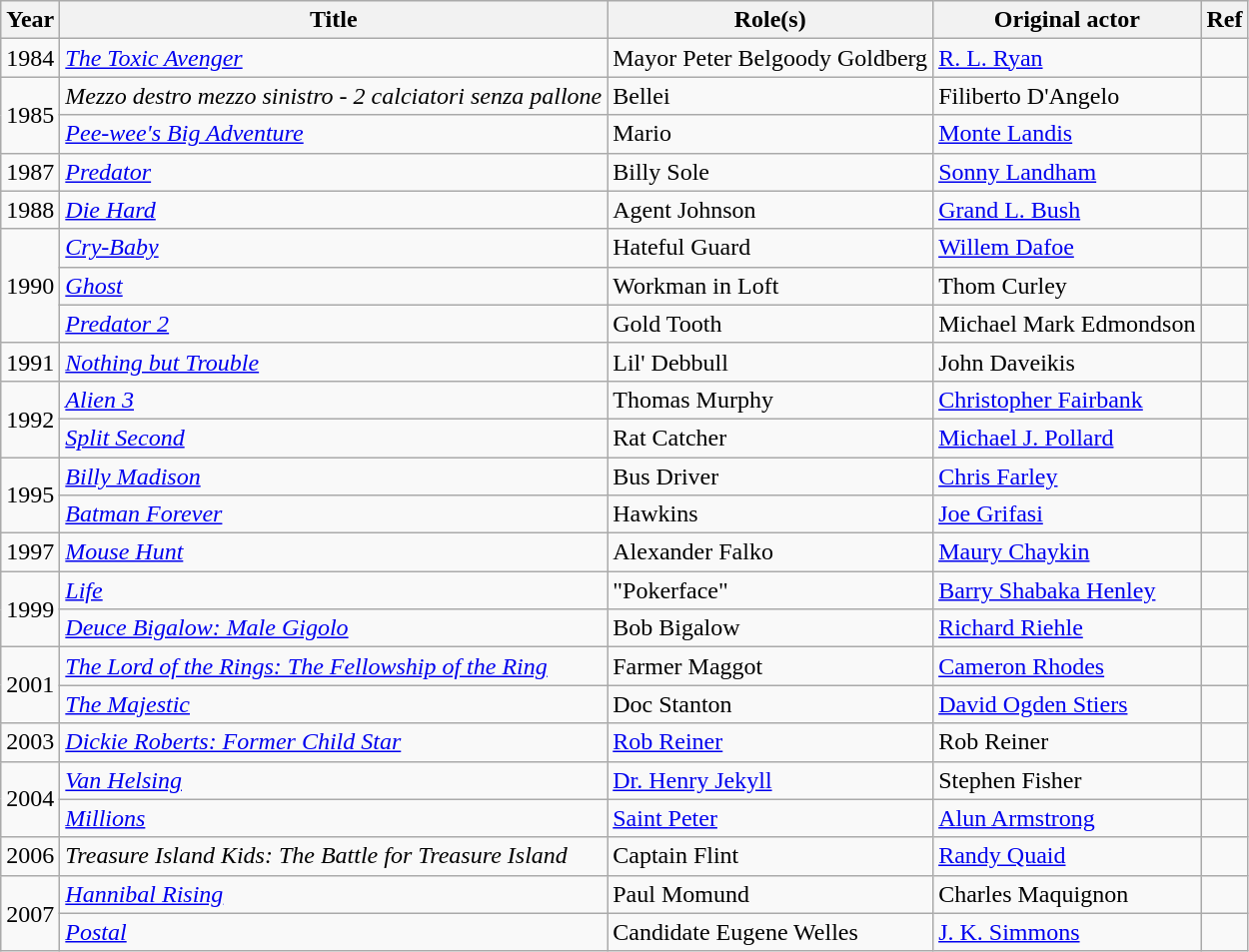<table class="wikitable plainrowheaders sortable">
<tr>
<th scope="col">Year</th>
<th scope="col">Title</th>
<th scope="col">Role(s)</th>
<th scope="col">Original actor</th>
<th scope="col" class="unsortable">Ref</th>
</tr>
<tr>
<td>1984</td>
<td><em><a href='#'>The Toxic Avenger</a></em></td>
<td>Mayor Peter Belgoody Goldberg</td>
<td><a href='#'>R. L. Ryan</a></td>
<td></td>
</tr>
<tr>
<td rowspan=2>1985</td>
<td><em>Mezzo destro mezzo sinistro - 2 calciatori senza pallone</em></td>
<td>Bellei</td>
<td>Filiberto D'Angelo</td>
<td></td>
</tr>
<tr>
<td><em><a href='#'>Pee-wee's Big Adventure</a></em></td>
<td>Mario</td>
<td><a href='#'>Monte Landis</a></td>
<td></td>
</tr>
<tr>
<td>1987</td>
<td><em><a href='#'>Predator</a></em></td>
<td>Billy Sole</td>
<td><a href='#'>Sonny Landham</a></td>
<td></td>
</tr>
<tr>
<td>1988</td>
<td><em><a href='#'>Die Hard</a></em></td>
<td>Agent Johnson</td>
<td><a href='#'>Grand L. Bush</a></td>
<td></td>
</tr>
<tr>
<td rowspan=3>1990</td>
<td><em><a href='#'>Cry-Baby</a></em></td>
<td>Hateful Guard</td>
<td><a href='#'>Willem Dafoe</a></td>
<td></td>
</tr>
<tr>
<td><em><a href='#'>Ghost</a></em></td>
<td>Workman in Loft</td>
<td>Thom Curley</td>
<td></td>
</tr>
<tr>
<td><em><a href='#'>Predator 2</a></em></td>
<td>Gold Tooth</td>
<td>Michael Mark Edmondson</td>
<td></td>
</tr>
<tr>
<td>1991</td>
<td><em><a href='#'>Nothing but Trouble</a></em></td>
<td>Lil' Debbull</td>
<td>John Daveikis</td>
<td></td>
</tr>
<tr>
<td rowspan=2>1992</td>
<td><em><a href='#'>Alien 3</a></em></td>
<td>Thomas Murphy</td>
<td><a href='#'>Christopher Fairbank</a></td>
<td></td>
</tr>
<tr>
<td><em><a href='#'>Split Second</a></em></td>
<td>Rat Catcher</td>
<td><a href='#'>Michael J. Pollard</a></td>
<td></td>
</tr>
<tr>
<td rowspan=2>1995</td>
<td><em><a href='#'>Billy Madison</a></em></td>
<td>Bus Driver</td>
<td><a href='#'>Chris Farley</a></td>
<td></td>
</tr>
<tr>
<td><em><a href='#'>Batman Forever</a></em></td>
<td>Hawkins</td>
<td><a href='#'>Joe Grifasi</a></td>
<td></td>
</tr>
<tr>
<td>1997</td>
<td><em><a href='#'>Mouse Hunt</a></em></td>
<td>Alexander Falko</td>
<td><a href='#'>Maury Chaykin</a></td>
<td></td>
</tr>
<tr>
<td rowspan=2>1999</td>
<td><em><a href='#'>Life</a></em></td>
<td>"Pokerface"</td>
<td><a href='#'>Barry Shabaka Henley</a></td>
<td></td>
</tr>
<tr>
<td><em><a href='#'>Deuce Bigalow: Male Gigolo</a></em></td>
<td>Bob Bigalow</td>
<td><a href='#'>Richard Riehle</a></td>
<td></td>
</tr>
<tr>
<td rowspan=2>2001</td>
<td><em><a href='#'>The Lord of the Rings: The Fellowship of the Ring</a></em></td>
<td>Farmer Maggot</td>
<td><a href='#'>Cameron Rhodes</a></td>
<td></td>
</tr>
<tr>
<td><em><a href='#'>The Majestic</a></em></td>
<td>Doc Stanton</td>
<td><a href='#'>David Ogden Stiers</a></td>
<td></td>
</tr>
<tr>
<td>2003</td>
<td><em><a href='#'>Dickie Roberts: Former Child Star</a></em></td>
<td><a href='#'>Rob Reiner</a></td>
<td>Rob Reiner</td>
<td></td>
</tr>
<tr>
<td rowspan=2>2004</td>
<td><em><a href='#'>Van Helsing</a></em></td>
<td><a href='#'>Dr. Henry Jekyll</a></td>
<td>Stephen Fisher</td>
<td></td>
</tr>
<tr>
<td><em><a href='#'>Millions</a></em></td>
<td><a href='#'>Saint Peter</a></td>
<td><a href='#'>Alun Armstrong</a></td>
<td></td>
</tr>
<tr>
<td>2006</td>
<td><em>Treasure Island Kids: The Battle for Treasure Island</em></td>
<td>Captain Flint</td>
<td><a href='#'>Randy Quaid</a></td>
<td></td>
</tr>
<tr>
<td rowspan=2>2007</td>
<td><em><a href='#'>Hannibal Rising</a></em></td>
<td>Paul Momund</td>
<td>Charles Maquignon</td>
<td></td>
</tr>
<tr>
<td><em><a href='#'>Postal</a></em></td>
<td>Candidate Eugene Welles</td>
<td><a href='#'>J. K. Simmons</a></td>
<td></td>
</tr>
</table>
